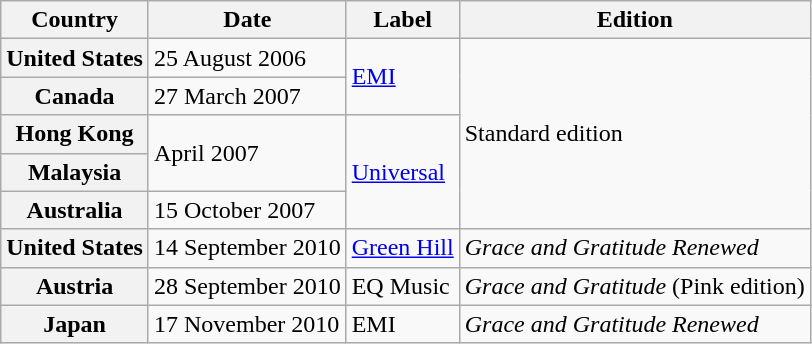<table class="wikitable plainrowheaders">
<tr>
<th>Country</th>
<th>Date</th>
<th>Label</th>
<th>Edition</th>
</tr>
<tr>
<th scope="row">United States</th>
<td>25 August 2006</td>
<td rowspan="2"><a href='#'>EMI</a></td>
<td rowspan="5">Standard edition</td>
</tr>
<tr>
<th scope="row">Canada</th>
<td>27 March 2007</td>
</tr>
<tr>
<th scope="row">Hong Kong</th>
<td rowspan="2">April 2007</td>
<td rowspan="3"><a href='#'>Universal</a></td>
</tr>
<tr>
<th scope="row">Malaysia</th>
</tr>
<tr>
<th scope="row">Australia</th>
<td>15 October 2007</td>
</tr>
<tr>
<th scope="row">United States</th>
<td>14 September 2010</td>
<td><a href='#'>Green Hill</a></td>
<td><em>Grace and Gratitude Renewed</em></td>
</tr>
<tr>
<th scope="row">Austria</th>
<td>28 September 2010</td>
<td>EQ Music</td>
<td><em>Grace and Gratitude</em> (Pink edition)</td>
</tr>
<tr>
<th scope="row">Japan</th>
<td>17 November 2010</td>
<td>EMI</td>
<td><em>Grace and Gratitude Renewed</em></td>
</tr>
</table>
